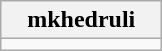<table class="wikitable" style="width:100">
<tr>
<th width="100">mkhedruli</th>
</tr>
<tr>
<td align="center"></td>
</tr>
</table>
